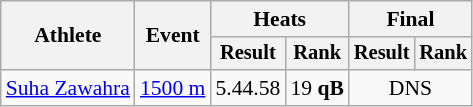<table class="wikitable" style="font-size:90%">
<tr>
<th rowspan=2>Athlete</th>
<th rowspan=2>Event</th>
<th colspan=2>Heats</th>
<th colspan=2>Final</th>
</tr>
<tr style="font-size:95%">
<th>Result</th>
<th>Rank</th>
<th>Result</th>
<th>Rank</th>
</tr>
<tr align=center>
<td align=left><a href='#'>Suha Zawahra</a></td>
<td align=left><a href='#'>1500 m</a></td>
<td>5.44.58</td>
<td>19 <strong>qB</strong></td>
<td colspan=2>DNS</td>
</tr>
</table>
